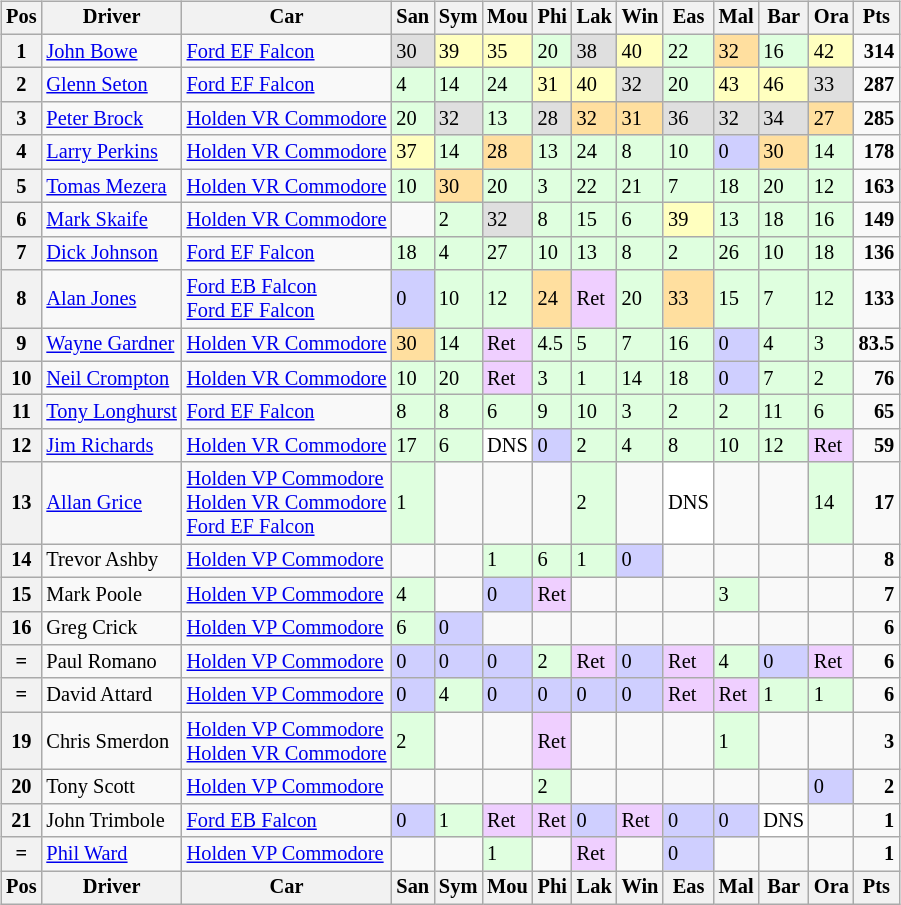<table>
<tr>
<td><br><table class="wikitable" style="font-size: 85%">
<tr>
<th valign="middle">Pos</th>
<th valign="middle">Driver</th>
<th>Car</th>
<th width="2%">San</th>
<th width="2%">Sym</th>
<th width="2%">Mou</th>
<th width="2%">Phi</th>
<th width="2%">Lak</th>
<th width="2%">Win</th>
<th width="2%">Eas</th>
<th width="2%">Mal</th>
<th width="2%">Bar</th>
<th width="2%">Ora</th>
<th valign="middle">Pts</th>
</tr>
<tr>
<th>1</th>
<td><a href='#'>John Bowe</a></td>
<td><a href='#'>Ford EF Falcon</a></td>
<td style="background:#dfdfdf;">30</td>
<td style="background:#ffffbf;">39</td>
<td style="background:#ffffbf;">35</td>
<td style="background:#dfffdf;">20</td>
<td style="background:#dfdfdf;">38</td>
<td style="background:#ffffbf;">40</td>
<td style="background:#dfffdf;">22</td>
<td style="background:#ffdf9f;">32</td>
<td style="background:#dfffdf;">16</td>
<td style="background:#ffffbf;">42</td>
<td align="right"><strong>314</strong></td>
</tr>
<tr>
<th>2</th>
<td><a href='#'>Glenn Seton</a></td>
<td><a href='#'>Ford EF Falcon</a></td>
<td style="background:#dfffdf;">4</td>
<td style="background:#dfffdf;">14</td>
<td style="background:#dfffdf;">24</td>
<td style="background:#ffffbf;">31</td>
<td style="background:#ffffbf;">40</td>
<td style="background:#dfdfdf;">32</td>
<td style="background:#dfffdf;">20</td>
<td style="background:#ffffbf;">43</td>
<td style="background:#ffffbf;">46</td>
<td style="background:#dfdfdf;">33</td>
<td align="right"><strong>287</strong></td>
</tr>
<tr>
<th>3</th>
<td><a href='#'>Peter Brock</a></td>
<td><a href='#'>Holden VR Commodore</a></td>
<td style="background:#dfffdf;">20</td>
<td style="background:#dfdfdf;">32</td>
<td style="background:#dfffdf;">13</td>
<td style="background:#dfdfdf;">28</td>
<td style="background:#ffdf9f;">32</td>
<td style="background:#ffdf9f;">31</td>
<td style="background:#dfdfdf;">36</td>
<td style="background:#dfdfdf;">32</td>
<td style="background:#dfdfdf;">34</td>
<td style="background:#ffdf9f;">27</td>
<td align="right"><strong>285</strong></td>
</tr>
<tr>
<th>4</th>
<td><a href='#'>Larry Perkins</a></td>
<td><a href='#'>Holden VR Commodore</a></td>
<td style="background:#ffffbf;">37</td>
<td style="background:#dfffdf;">14</td>
<td style="background:#ffdf9f;">28</td>
<td style="background:#dfffdf;">13</td>
<td style="background:#dfffdf;">24</td>
<td style="background:#dfffdf;">8</td>
<td style="background:#dfffdf;">10</td>
<td style="background:#cfcfff;">0</td>
<td style="background:#ffdf9f;">30</td>
<td style="background:#dfffdf;">14</td>
<td align="right"><strong>178</strong></td>
</tr>
<tr>
<th>5</th>
<td><a href='#'>Tomas Mezera</a></td>
<td><a href='#'>Holden VR Commodore</a></td>
<td style="background:#dfffdf;">10</td>
<td style="background:#ffdf9f;">30</td>
<td style="background:#dfffdf;">20</td>
<td style="background:#dfffdf;">3</td>
<td style="background:#dfffdf;">22</td>
<td style="background:#dfffdf;">21</td>
<td style="background:#dfffdf;">7</td>
<td style="background:#dfffdf;">18</td>
<td style="background:#dfffdf;">20</td>
<td style="background:#dfffdf;">12</td>
<td align="right"><strong>163</strong></td>
</tr>
<tr>
<th>6</th>
<td><a href='#'>Mark Skaife</a></td>
<td><a href='#'>Holden VR Commodore</a></td>
<td></td>
<td style="background:#dfffdf;">2</td>
<td style="background:#dfdfdf;">32</td>
<td style="background:#dfffdf;">8</td>
<td style="background:#dfffdf;">15</td>
<td style="background:#dfffdf;">6</td>
<td style="background:#ffffbf;">39</td>
<td style="background:#dfffdf;">13</td>
<td style="background:#dfffdf;">18</td>
<td style="background:#dfffdf;">16</td>
<td align="right"><strong>149</strong></td>
</tr>
<tr>
<th>7</th>
<td><a href='#'>Dick Johnson</a></td>
<td><a href='#'>Ford EF Falcon</a></td>
<td style="background:#dfffdf;">18</td>
<td style="background:#dfffdf;">4</td>
<td style="background:#dfffdf;">27</td>
<td style="background:#dfffdf;">10</td>
<td style="background:#dfffdf;">13</td>
<td style="background:#dfffdf;">8</td>
<td style="background:#dfffdf;">2</td>
<td style="background:#dfffdf;">26</td>
<td style="background:#dfffdf;">10</td>
<td style="background:#dfffdf;">18</td>
<td align="right"><strong>136</strong></td>
</tr>
<tr>
<th>8</th>
<td><a href='#'>Alan Jones</a></td>
<td><a href='#'>Ford EB Falcon</a> <br> <a href='#'>Ford EF Falcon</a></td>
<td style="background:#cfcfff;">0</td>
<td style="background:#dfffdf;">10</td>
<td style="background:#dfffdf;">12</td>
<td style="background:#ffdf9f;">24</td>
<td style="background:#efcfff;">Ret</td>
<td style="background:#dfffdf;">20</td>
<td style="background:#ffdf9f;">33</td>
<td style="background:#dfffdf;">15</td>
<td style="background:#dfffdf;">7</td>
<td style="background:#dfffdf;">12</td>
<td align="right"><strong>133</strong></td>
</tr>
<tr>
<th>9</th>
<td><a href='#'>Wayne Gardner</a></td>
<td><a href='#'>Holden VR Commodore</a></td>
<td style="background:#ffdf9f;">30</td>
<td style="background:#dfffdf;">14</td>
<td style="background:#efcfff;">Ret</td>
<td style="background:#dfffdf;">4.5</td>
<td style="background:#dfffdf;">5</td>
<td style="background:#dfffdf;">7</td>
<td style="background:#dfffdf;">16</td>
<td style="background:#cfcfff;">0</td>
<td style="background:#dfffdf;">4</td>
<td style="background:#dfffdf;">3</td>
<td align="right"><strong>83.5</strong></td>
</tr>
<tr>
<th>10</th>
<td><a href='#'>Neil Crompton</a></td>
<td><a href='#'>Holden VR Commodore</a></td>
<td style="background:#dfffdf;">10</td>
<td style="background:#dfffdf;">20</td>
<td style="background:#efcfff;">Ret</td>
<td style="background:#dfffdf;">3</td>
<td style="background:#dfffdf;">1</td>
<td style="background:#dfffdf;">14</td>
<td style="background:#dfffdf;">18</td>
<td style="background:#cfcfff;">0</td>
<td style="background:#dfffdf;">7</td>
<td style="background:#dfffdf;">2</td>
<td align="right"><strong>76</strong></td>
</tr>
<tr>
<th>11</th>
<td><a href='#'>Tony Longhurst</a></td>
<td><a href='#'>Ford EF Falcon</a></td>
<td style="background:#dfffdf;">8</td>
<td style="background:#dfffdf;">8</td>
<td style="background:#dfffdf;">6</td>
<td style="background:#dfffdf;">9</td>
<td style="background:#dfffdf;">10</td>
<td style="background:#dfffdf;">3</td>
<td style="background:#dfffdf;">2</td>
<td style="background:#dfffdf;">2</td>
<td style="background:#dfffdf;">11</td>
<td style="background:#dfffdf;">6</td>
<td align="right"><strong>65</strong></td>
</tr>
<tr>
<th>12</th>
<td><a href='#'>Jim Richards</a></td>
<td><a href='#'>Holden VR Commodore</a></td>
<td style="background:#dfffdf;">17</td>
<td style="background:#dfffdf;">6</td>
<td style="background:#ffffff;">DNS</td>
<td style="background:#cfcfff;">0</td>
<td style="background:#dfffdf;">2</td>
<td style="background:#dfffdf;">4</td>
<td style="background:#dfffdf;">8</td>
<td style="background:#dfffdf;">10</td>
<td style="background:#dfffdf;">12</td>
<td style="background:#efcfff;">Ret</td>
<td align="right"><strong>59</strong></td>
</tr>
<tr>
<th>13</th>
<td><a href='#'>Allan Grice</a></td>
<td><a href='#'>Holden VP Commodore</a> <br> <a href='#'>Holden VR Commodore</a> <br> <a href='#'>Ford EF Falcon</a></td>
<td style="background:#dfffdf;">1</td>
<td></td>
<td></td>
<td></td>
<td style="background:#dfffdf;">2</td>
<td></td>
<td style="background:#ffffff;">DNS</td>
<td></td>
<td></td>
<td style="background:#dfffdf;">14</td>
<td align="right"><strong>17</strong></td>
</tr>
<tr>
<th>14</th>
<td>Trevor Ashby</td>
<td><a href='#'>Holden VP Commodore</a></td>
<td></td>
<td></td>
<td style="background:#dfffdf;">1</td>
<td style="background:#dfffdf;">6</td>
<td style="background:#dfffdf;">1</td>
<td style="background:#cfcfff;">0</td>
<td></td>
<td></td>
<td></td>
<td></td>
<td align="right"><strong>8</strong></td>
</tr>
<tr>
<th>15</th>
<td>Mark Poole</td>
<td><a href='#'>Holden VP Commodore</a></td>
<td style="background:#dfffdf;">4</td>
<td></td>
<td style="background:#cfcfff;">0</td>
<td style="background:#efcfff;">Ret</td>
<td></td>
<td></td>
<td></td>
<td style="background:#dfffdf;">3</td>
<td></td>
<td></td>
<td align="right"><strong>7</strong></td>
</tr>
<tr>
<th>16</th>
<td>Greg Crick</td>
<td><a href='#'>Holden VP Commodore</a></td>
<td style="background:#dfffdf;">6</td>
<td style="background:#cfcfff;">0</td>
<td></td>
<td></td>
<td></td>
<td></td>
<td></td>
<td></td>
<td></td>
<td></td>
<td align="right"><strong>6</strong></td>
</tr>
<tr>
<th>=</th>
<td>Paul Romano</td>
<td><a href='#'>Holden VP Commodore</a></td>
<td style="background:#cfcfff;">0</td>
<td style="background:#cfcfff;">0</td>
<td style="background:#cfcfff;">0</td>
<td style="background:#dfffdf;">2</td>
<td style="background:#efcfff;">Ret</td>
<td style="background:#cfcfff;">0</td>
<td style="background:#efcfff;">Ret</td>
<td style="background:#dfffdf;">4</td>
<td style="background:#cfcfff;">0</td>
<td style="background:#efcfff;">Ret</td>
<td align="right"><strong>6</strong></td>
</tr>
<tr>
<th>=</th>
<td>David Attard</td>
<td><a href='#'>Holden VP Commodore</a></td>
<td style="background:#cfcfff;">0</td>
<td style="background:#dfffdf;">4</td>
<td style="background:#cfcfff;">0</td>
<td style="background:#cfcfff;">0</td>
<td style="background:#cfcfff;">0</td>
<td style="background:#cfcfff;">0</td>
<td style="background:#efcfff;">Ret</td>
<td style="background:#efcfff;">Ret</td>
<td style="background:#dfffdf;">1</td>
<td style="background:#dfffdf;">1</td>
<td align="right"><strong>6</strong></td>
</tr>
<tr>
<th>19</th>
<td>Chris Smerdon</td>
<td><a href='#'>Holden VP Commodore</a> <br> <a href='#'>Holden VR Commodore</a></td>
<td style="background:#dfffdf;">2</td>
<td></td>
<td></td>
<td style="background:#efcfff;">Ret</td>
<td></td>
<td></td>
<td></td>
<td style="background:#dfffdf;">1</td>
<td></td>
<td></td>
<td align="right"><strong>3</strong></td>
</tr>
<tr>
<th>20</th>
<td>Tony Scott</td>
<td><a href='#'>Holden VP Commodore</a></td>
<td></td>
<td></td>
<td></td>
<td style="background:#dfffdf;">2</td>
<td></td>
<td></td>
<td></td>
<td></td>
<td></td>
<td style="background:#cfcfff;">0</td>
<td align="right"><strong>2</strong></td>
</tr>
<tr>
<th>21</th>
<td>John Trimbole</td>
<td><a href='#'>Ford EB Falcon</a></td>
<td style="background:#cfcfff;">0</td>
<td style="background:#dfffdf;">1</td>
<td style="background:#efcfff;">Ret</td>
<td style="background:#efcfff;">Ret</td>
<td style="background:#cfcfff;">0</td>
<td style="background:#efcfff;">Ret</td>
<td style="background:#cfcfff;">0</td>
<td style="background:#cfcfff;">0</td>
<td style="background:#ffffff;">DNS</td>
<td></td>
<td align="right"><strong>1</strong></td>
</tr>
<tr>
<th>=</th>
<td><a href='#'>Phil Ward</a></td>
<td><a href='#'>Holden VP Commodore</a></td>
<td></td>
<td></td>
<td style="background:#dfffdf;">1</td>
<td></td>
<td style="background:#efcfff;">Ret</td>
<td></td>
<td style="background:#cfcfff;">0</td>
<td></td>
<td></td>
<td></td>
<td align="right"><strong>1</strong></td>
</tr>
<tr style="background: #f9f9f9" valign="top">
<th valign="middle">Pos</th>
<th valign="middle">Driver</th>
<th>Car</th>
<th width="2%">San</th>
<th width="2%">Sym</th>
<th width="2%">Mou</th>
<th width="2%">Phi</th>
<th width="2%">Lak</th>
<th width="2%">Win</th>
<th width="2%">Eas</th>
<th width="2%">Mal</th>
<th width="2%">Bar</th>
<th width="2%">Ora</th>
<th valign="middle">Pts</th>
</tr>
</table>
</td>
<td valign="top"><br></td>
</tr>
</table>
